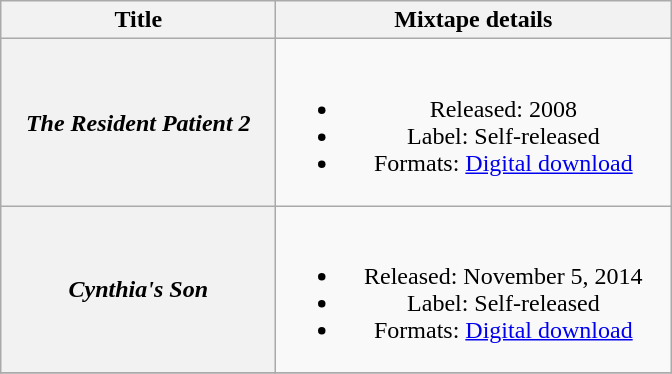<table class="wikitable plainrowheaders" style="text-align:center;">
<tr>
<th scope="col" style="width:11em;">Title</th>
<th scope="col" style="width:16em;">Mixtape details</th>
</tr>
<tr>
<th scope="row"><em>The Resident Patient 2</em></th>
<td><br><ul><li>Released: 2008</li><li>Label: Self-released</li><li>Formats: <a href='#'>Digital download</a></li></ul></td>
</tr>
<tr>
<th scope="row"><em>Cynthia's Son</em></th>
<td><br><ul><li>Released: November 5, 2014</li><li>Label: Self-released</li><li>Formats: <a href='#'>Digital download</a></li></ul></td>
</tr>
<tr>
</tr>
</table>
